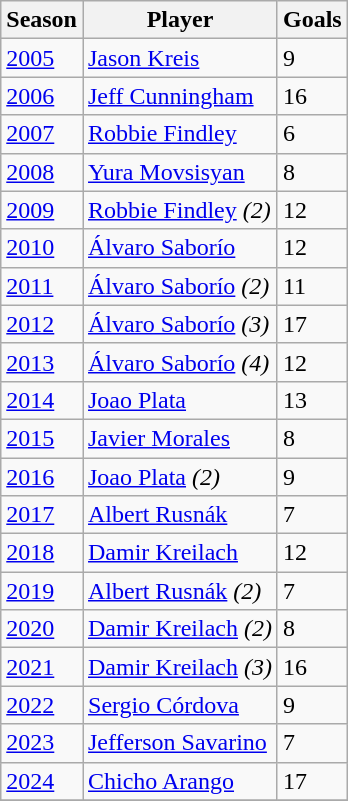<table class ="wikitable">
<tr>
<th>Season</th>
<th>Player</th>
<th>Goals</th>
</tr>
<tr>
<td><a href='#'>2005</a></td>
<td> <a href='#'>Jason Kreis</a></td>
<td>9</td>
</tr>
<tr>
<td><a href='#'>2006</a></td>
<td> <a href='#'>Jeff Cunningham</a></td>
<td>16</td>
</tr>
<tr>
<td><a href='#'>2007</a></td>
<td> <a href='#'>Robbie Findley</a></td>
<td>6</td>
</tr>
<tr>
<td><a href='#'>2008</a></td>
<td> <a href='#'>Yura Movsisyan</a></td>
<td>8</td>
</tr>
<tr>
<td><a href='#'>2009</a></td>
<td> <a href='#'>Robbie Findley</a> <em>(2)</em></td>
<td>12</td>
</tr>
<tr>
<td><a href='#'>2010</a></td>
<td> <a href='#'>Álvaro Saborío</a></td>
<td>12</td>
</tr>
<tr>
<td><a href='#'>2011</a></td>
<td> <a href='#'>Álvaro Saborío</a> <em>(2)</em></td>
<td>11</td>
</tr>
<tr>
<td><a href='#'>2012</a></td>
<td> <a href='#'>Álvaro Saborío</a> <em>(3)</em></td>
<td>17</td>
</tr>
<tr>
<td><a href='#'>2013</a></td>
<td> <a href='#'>Álvaro Saborío</a> <em>(4)</em></td>
<td>12</td>
</tr>
<tr>
<td><a href='#'>2014</a></td>
<td> <a href='#'>Joao Plata</a></td>
<td>13</td>
</tr>
<tr>
<td><a href='#'>2015</a></td>
<td> <a href='#'>Javier Morales</a></td>
<td>8</td>
</tr>
<tr>
<td><a href='#'>2016</a></td>
<td> <a href='#'>Joao Plata</a> <em>(2)</em></td>
<td>9</td>
</tr>
<tr>
<td><a href='#'>2017</a></td>
<td> <a href='#'>Albert Rusnák</a></td>
<td>7</td>
</tr>
<tr>
<td><a href='#'>2018</a></td>
<td> <a href='#'>Damir Kreilach</a></td>
<td>12</td>
</tr>
<tr>
<td><a href='#'>2019</a></td>
<td> <a href='#'>Albert Rusnák</a> <em>(2)</em></td>
<td>7</td>
</tr>
<tr>
<td><a href='#'>2020</a></td>
<td> <a href='#'>Damir Kreilach</a> <em>(2)</em></td>
<td>8</td>
</tr>
<tr>
<td><a href='#'>2021</a></td>
<td> <a href='#'>Damir Kreilach</a> <em>(3)</em></td>
<td>16</td>
</tr>
<tr>
<td><a href='#'>2022</a></td>
<td> <a href='#'>Sergio Córdova</a></td>
<td>9</td>
</tr>
<tr>
<td><a href='#'>2023</a></td>
<td> <a href='#'>Jefferson Savarino</a></td>
<td>7</td>
</tr>
<tr>
<td><a href='#'>2024</a></td>
<td> <a href='#'>Chicho Arango</a></td>
<td>17</td>
</tr>
<tr>
</tr>
</table>
